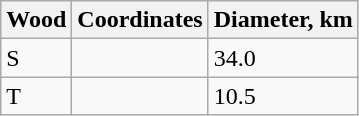<table class="wikitable" align="center">
<tr>
<th>Wood</th>
<th class="unsortable">Coordinates</th>
<th>Diameter, km</th>
</tr>
<tr>
<td>S</td>
<td></td>
<td>34.0</td>
</tr>
<tr>
<td>T</td>
<td></td>
<td>10.5</td>
</tr>
</table>
